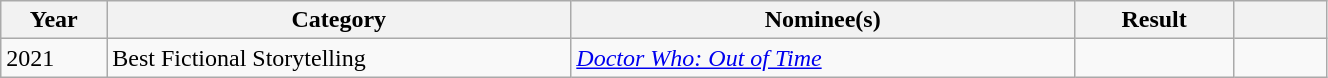<table class="wikitable" style="width:70%">
<tr>
<th style="width:8%">Year</th>
<th style="width:35%">Category</th>
<th style="width:38%">Nominee(s)</th>
<th style="width:12%">Result</th>
<th style="width:7%"></th>
</tr>
<tr>
<td>2021</td>
<td>Best Fictional Storytelling</td>
<td><em><a href='#'>Doctor Who: Out of Time</a></em></td>
<td></td>
<td></td>
</tr>
</table>
